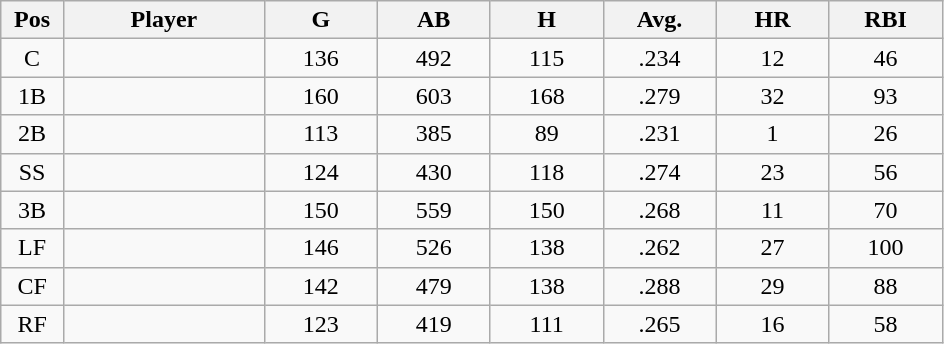<table class="wikitable sortable">
<tr>
<th bgcolor="#DDDDFF" width="5%">Pos</th>
<th bgcolor="#DDDDFF" width="16%">Player</th>
<th bgcolor="#DDDDFF" width="9%">G</th>
<th bgcolor="#DDDDFF" width="9%">AB</th>
<th bgcolor="#DDDDFF" width="9%">H</th>
<th bgcolor="#DDDDFF" width="9%">Avg.</th>
<th bgcolor="#DDDDFF" width="9%">HR</th>
<th bgcolor="#DDDDFF" width="9%">RBI</th>
</tr>
<tr align="center">
<td>C</td>
<td></td>
<td>136</td>
<td>492</td>
<td>115</td>
<td>.234</td>
<td>12</td>
<td>46</td>
</tr>
<tr align="center">
<td>1B</td>
<td></td>
<td>160</td>
<td>603</td>
<td>168</td>
<td>.279</td>
<td>32</td>
<td>93</td>
</tr>
<tr align="center">
<td>2B</td>
<td></td>
<td>113</td>
<td>385</td>
<td>89</td>
<td>.231</td>
<td>1</td>
<td>26</td>
</tr>
<tr align="center">
<td>SS</td>
<td></td>
<td>124</td>
<td>430</td>
<td>118</td>
<td>.274</td>
<td>23</td>
<td>56</td>
</tr>
<tr align="center">
<td>3B</td>
<td></td>
<td>150</td>
<td>559</td>
<td>150</td>
<td>.268</td>
<td>11</td>
<td>70</td>
</tr>
<tr align="center">
<td>LF</td>
<td></td>
<td>146</td>
<td>526</td>
<td>138</td>
<td>.262</td>
<td>27</td>
<td>100</td>
</tr>
<tr align="center">
<td>CF</td>
<td></td>
<td>142</td>
<td>479</td>
<td>138</td>
<td>.288</td>
<td>29</td>
<td>88</td>
</tr>
<tr align="center">
<td>RF</td>
<td></td>
<td>123</td>
<td>419</td>
<td>111</td>
<td>.265</td>
<td>16</td>
<td>58</td>
</tr>
</table>
